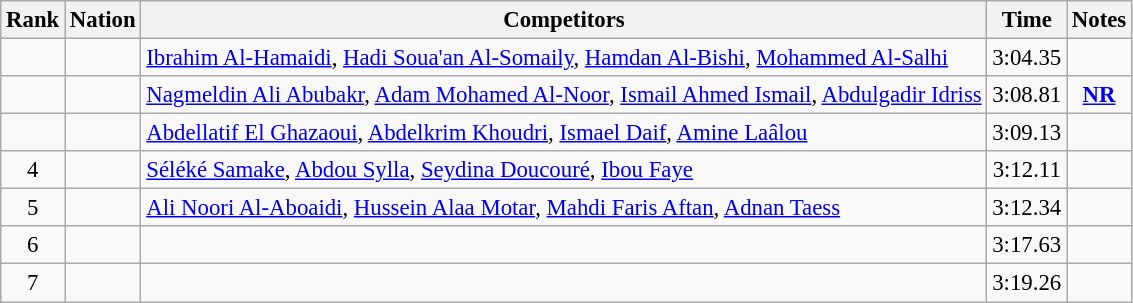<table class="wikitable sortable" style="text-align:center; font-size:95%">
<tr>
<th>Rank</th>
<th>Nation</th>
<th>Competitors</th>
<th>Time</th>
<th>Notes</th>
</tr>
<tr>
<td></td>
<td align=left></td>
<td align=left><a href='#'>Ibrahim Al-Hamaidi</a>, <a href='#'>Hadi Soua'an Al-Somaily</a>, <a href='#'>Hamdan Al-Bishi</a>, <a href='#'>Mohammed Al-Salhi</a></td>
<td>3:04.35</td>
<td></td>
</tr>
<tr>
<td></td>
<td align=left></td>
<td align=left><a href='#'>Nagmeldin Ali Abubakr</a>, <a href='#'>Adam Mohamed Al-Noor</a>, <a href='#'>Ismail Ahmed Ismail</a>, <a href='#'>Abdulgadir Idriss</a></td>
<td>3:08.81</td>
<td><strong><a href='#'>NR</a></strong></td>
</tr>
<tr>
<td></td>
<td align=left></td>
<td align=left><a href='#'>Abdellatif El Ghazaoui</a>, <a href='#'>Abdelkrim Khoudri</a>, <a href='#'>Ismael Daif</a>, <a href='#'>Amine Laâlou</a></td>
<td>3:09.13</td>
<td></td>
</tr>
<tr>
<td>4</td>
<td align=left></td>
<td align=left><a href='#'>Séléké Samake</a>, <a href='#'>Abdou Sylla</a>, <a href='#'>Seydina Doucouré</a>, <a href='#'>Ibou Faye</a></td>
<td>3:12.11</td>
<td></td>
</tr>
<tr>
<td>5</td>
<td align=left></td>
<td align=left><a href='#'>Ali Noori Al-Aboaidi</a>, <a href='#'>Hussein Alaa Motar</a>, <a href='#'>Mahdi Faris Aftan</a>, <a href='#'>Adnan Taess</a></td>
<td>3:12.34</td>
<td></td>
</tr>
<tr>
<td>6</td>
<td align=left></td>
<td align=left></td>
<td>3:17.63</td>
<td></td>
</tr>
<tr>
<td>7</td>
<td align=left></td>
<td align=left></td>
<td>3:19.26</td>
<td></td>
</tr>
</table>
